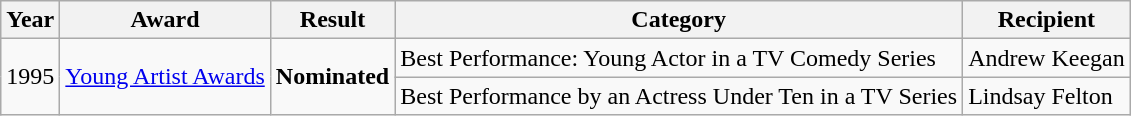<table class="wikitable">
<tr>
<th>Year</th>
<th>Award</th>
<th>Result</th>
<th>Category</th>
<th>Recipient</th>
</tr>
<tr>
<td rowspan=2>1995</td>
<td rowspan=2><a href='#'>Young Artist Awards</a></td>
<td rowspan=2><strong>Nominated</strong></td>
<td>Best Performance: Young Actor in a TV Comedy Series</td>
<td>Andrew Keegan</td>
</tr>
<tr>
<td>Best Performance by an Actress Under Ten in a TV Series</td>
<td>Lindsay Felton</td>
</tr>
</table>
